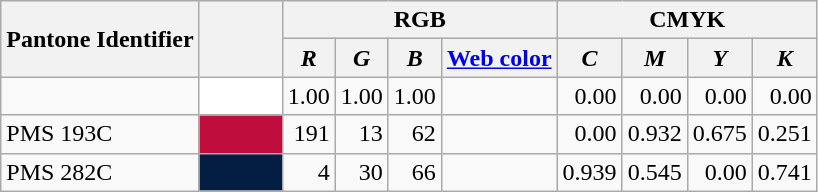<table class="wikitable" style="text-align: right">
<tr>
<th rowspan="2" style="text-align:center">Pantone Identifier</th>
<th rowspan="2" style="width:3em; min-width:3em"></th>
<th colspan="4" style="text-align:center">RGB</th>
<th colspan="4" style="text-align:center">CMYK</th>
</tr>
<tr>
<th style="text-align:center"><em>R</em></th>
<th style="text-align:center"><em>G</em></th>
<th style="text-align:center"><em>B</em></th>
<th style="text-align:center"><a href='#'>Web color</a></th>
<th style="text-align:center"><em>C</em></th>
<th style="text-align:center"><em>M</em></th>
<th style="text-align:center"><em>Y</em></th>
<th style="text-align:center"><em>K</em></th>
</tr>
<tr>
<td style="text-align:left"></td>
<td style="background:#fff" title="#FFFFFF"></td>
<td>1.00</td>
<td>1.00</td>
<td>1.00</td>
<td></td>
<td>0.00</td>
<td>0.00</td>
<td>0.00</td>
<td>0.00</td>
</tr>
<tr>
<td style="text-align:left">PMS 193C</td>
<td style="background:#BF0D3E" title="#BF0D3E"></td>
<td>191</td>
<td>13</td>
<td>62</td>
<td></td>
<td>0.00</td>
<td>0.932</td>
<td>0.675</td>
<td>0.251</td>
</tr>
<tr>
<td style="text-align:left">PMS 282C</td>
<td style="background:#041E42" title="#041E42"></td>
<td>4</td>
<td>30</td>
<td>66</td>
<td></td>
<td>0.939</td>
<td>0.545</td>
<td>0.00</td>
<td>0.741</td>
</tr>
</table>
